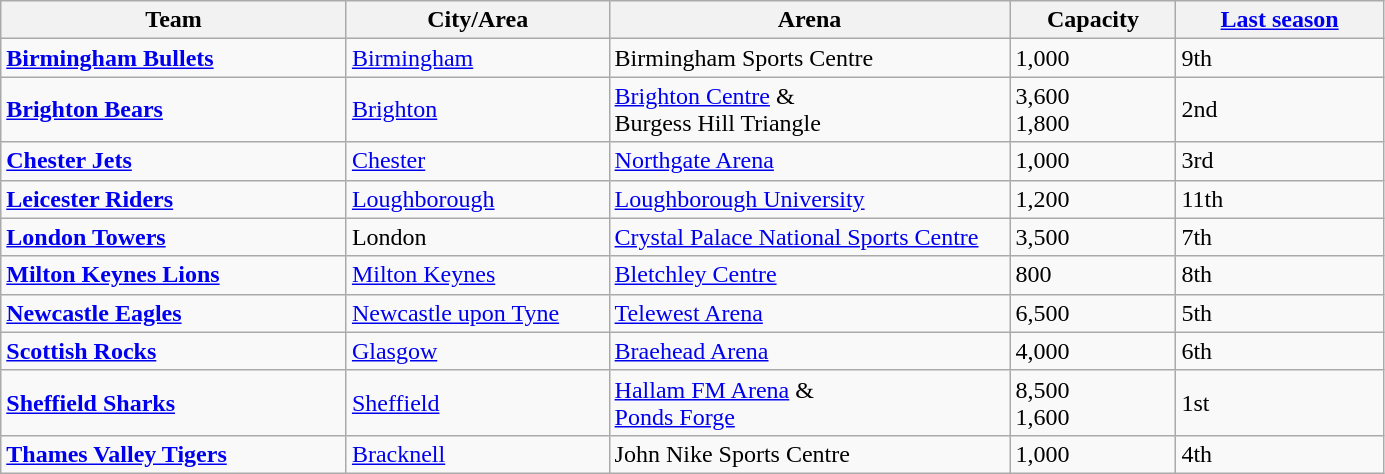<table class="wikitable sortable" style="width: 73%">
<tr>
<th width=25%>Team</th>
<th width=19%>City/Area</th>
<th width=29%>Arena</th>
<th width=12%>Capacity</th>
<th width=15%><a href='#'>Last season</a></th>
</tr>
<tr>
<td><strong><a href='#'>Birmingham Bullets</a></strong></td>
<td><a href='#'>Birmingham</a></td>
<td>Birmingham Sports Centre</td>
<td>1,000</td>
<td>9th</td>
</tr>
<tr>
<td><strong><a href='#'>Brighton Bears</a></strong></td>
<td><a href='#'>Brighton</a></td>
<td><a href='#'>Brighton Centre</a> & <br> Burgess Hill Triangle</td>
<td>3,600 <br> 1,800</td>
<td>2nd</td>
</tr>
<tr>
<td><strong><a href='#'>Chester Jets</a></strong></td>
<td><a href='#'>Chester</a></td>
<td><a href='#'>Northgate Arena</a></td>
<td>1,000</td>
<td>3rd</td>
</tr>
<tr>
<td><strong><a href='#'>Leicester Riders</a></strong></td>
<td><a href='#'>Loughborough</a></td>
<td><a href='#'>Loughborough University</a></td>
<td>1,200</td>
<td>11th</td>
</tr>
<tr>
<td><strong><a href='#'>London Towers</a></strong></td>
<td>London</td>
<td><a href='#'>Crystal Palace National Sports Centre</a></td>
<td>3,500</td>
<td>7th</td>
</tr>
<tr>
<td><strong><a href='#'>Milton Keynes Lions</a></strong></td>
<td><a href='#'>Milton Keynes</a></td>
<td><a href='#'>Bletchley Centre</a></td>
<td>800</td>
<td>8th</td>
</tr>
<tr>
<td><strong><a href='#'>Newcastle Eagles</a></strong></td>
<td><a href='#'>Newcastle upon Tyne</a></td>
<td><a href='#'>Telewest Arena</a></td>
<td>6,500</td>
<td>5th</td>
</tr>
<tr>
<td><strong><a href='#'>Scottish Rocks</a></strong></td>
<td><a href='#'>Glasgow</a></td>
<td><a href='#'>Braehead Arena</a></td>
<td>4,000</td>
<td>6th</td>
</tr>
<tr>
<td><strong><a href='#'>Sheffield Sharks</a></strong></td>
<td><a href='#'>Sheffield</a></td>
<td><a href='#'>Hallam FM Arena</a> & <br> <a href='#'>Ponds Forge</a></td>
<td>8,500 <br> 1,600</td>
<td>1st</td>
</tr>
<tr>
<td><strong><a href='#'>Thames Valley Tigers</a></strong></td>
<td><a href='#'>Bracknell</a></td>
<td>John Nike Sports Centre</td>
<td>1,000</td>
<td>4th</td>
</tr>
</table>
